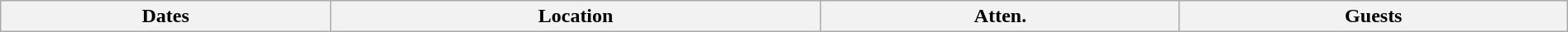<table class="wikitable" width="100%">
<tr>
<th>Dates</th>
<th>Location</th>
<th>Atten.</th>
<th>Guests<br>









</th>
</tr>
</table>
